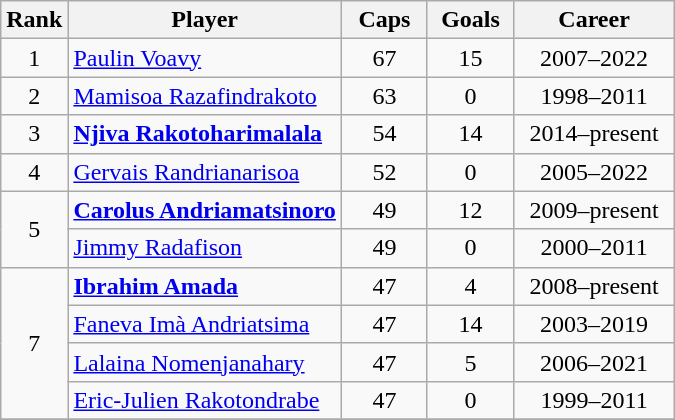<table class="wikitable sortable" style="text-align:center;">
<tr>
<th width=30px>Rank</th>
<th style="width:175px;">Player</th>
<th width=50px>Caps</th>
<th width=50px>Goals</th>
<th style="width:100px;">Career</th>
</tr>
<tr>
<td>1</td>
<td align=left><a href='#'>Paulin Voavy</a></td>
<td>67</td>
<td>15</td>
<td>2007–2022</td>
</tr>
<tr>
<td>2</td>
<td align=left><a href='#'>Mamisoa Razafindrakoto</a></td>
<td>63</td>
<td>0</td>
<td>1998–2011</td>
</tr>
<tr>
<td>3</td>
<td align=left><strong><a href='#'>Njiva Rakotoharimalala</a></strong></td>
<td>54</td>
<td>14</td>
<td>2014–present</td>
</tr>
<tr>
<td>4</td>
<td align=left><a href='#'>Gervais Randrianarisoa</a></td>
<td>52</td>
<td>0</td>
<td>2005–2022</td>
</tr>
<tr>
<td rowspan=2>5</td>
<td align=left><strong><a href='#'>Carolus Andriamatsinoro</a></strong></td>
<td>49</td>
<td>12</td>
<td>2009–present</td>
</tr>
<tr>
<td align=left><a href='#'>Jimmy Radafison</a></td>
<td>49</td>
<td>0</td>
<td>2000–2011</td>
</tr>
<tr>
<td rowspan=4>7</td>
<td align=left><strong><a href='#'>Ibrahim Amada</a></strong></td>
<td>47</td>
<td>4</td>
<td>2008–present</td>
</tr>
<tr>
<td align=left><a href='#'>Faneva Imà Andriatsima</a></td>
<td>47</td>
<td>14</td>
<td>2003–2019</td>
</tr>
<tr>
<td align=left><a href='#'>Lalaina Nomenjanahary</a></td>
<td>47</td>
<td>5</td>
<td>2006–2021</td>
</tr>
<tr>
<td align=left><a href='#'>Eric-Julien Rakotondrabe</a></td>
<td>47</td>
<td>0</td>
<td>1999–2011</td>
</tr>
<tr>
</tr>
</table>
